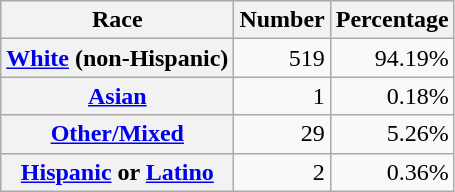<table class="wikitable" style="text-align:right">
<tr>
<th scope="col">Race</th>
<th scope="col">Number</th>
<th scope="col">Percentage</th>
</tr>
<tr>
<th scope="row"><a href='#'>White</a> (non-Hispanic)</th>
<td>519</td>
<td>94.19%</td>
</tr>
<tr>
<th scope="row"><a href='#'>Asian</a></th>
<td>1</td>
<td>0.18%</td>
</tr>
<tr>
<th scope="row"><a href='#'>Other/Mixed</a></th>
<td>29</td>
<td>5.26%</td>
</tr>
<tr>
<th scope="row"><a href='#'>Hispanic</a> or <a href='#'>Latino</a></th>
<td>2</td>
<td>0.36%</td>
</tr>
</table>
